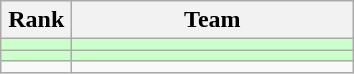<table class="wikitable" style="text-align: center;">
<tr>
<th width=40>Rank</th>
<th width=180>Team</th>
</tr>
<tr bgcolor=#CCFFCC>
<td></td>
<td style="text-align:left;"></td>
</tr>
<tr bgcolor=#CCFFCC>
<td></td>
<td style="text-align:left;"></td>
</tr>
<tr>
<td></td>
<td style="text-align:left;"></td>
</tr>
</table>
